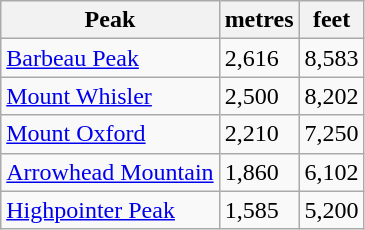<table style="margin-left: 3em" class="wikitable sortable" border="0">
<tr>
<th>Peak</th>
<th>metres</th>
<th>feet</th>
</tr>
<tr>
<td><a href='#'>Barbeau Peak</a></td>
<td>2,616</td>
<td>8,583</td>
</tr>
<tr>
<td><a href='#'>Mount Whisler</a></td>
<td>2,500</td>
<td>8,202</td>
</tr>
<tr>
<td><a href='#'>Mount Oxford</a></td>
<td>2,210</td>
<td>7,250</td>
</tr>
<tr>
<td><a href='#'>Arrowhead Mountain</a></td>
<td>1,860</td>
<td>6,102</td>
</tr>
<tr>
<td><a href='#'>Highpointer Peak</a></td>
<td>1,585</td>
<td>5,200</td>
</tr>
</table>
